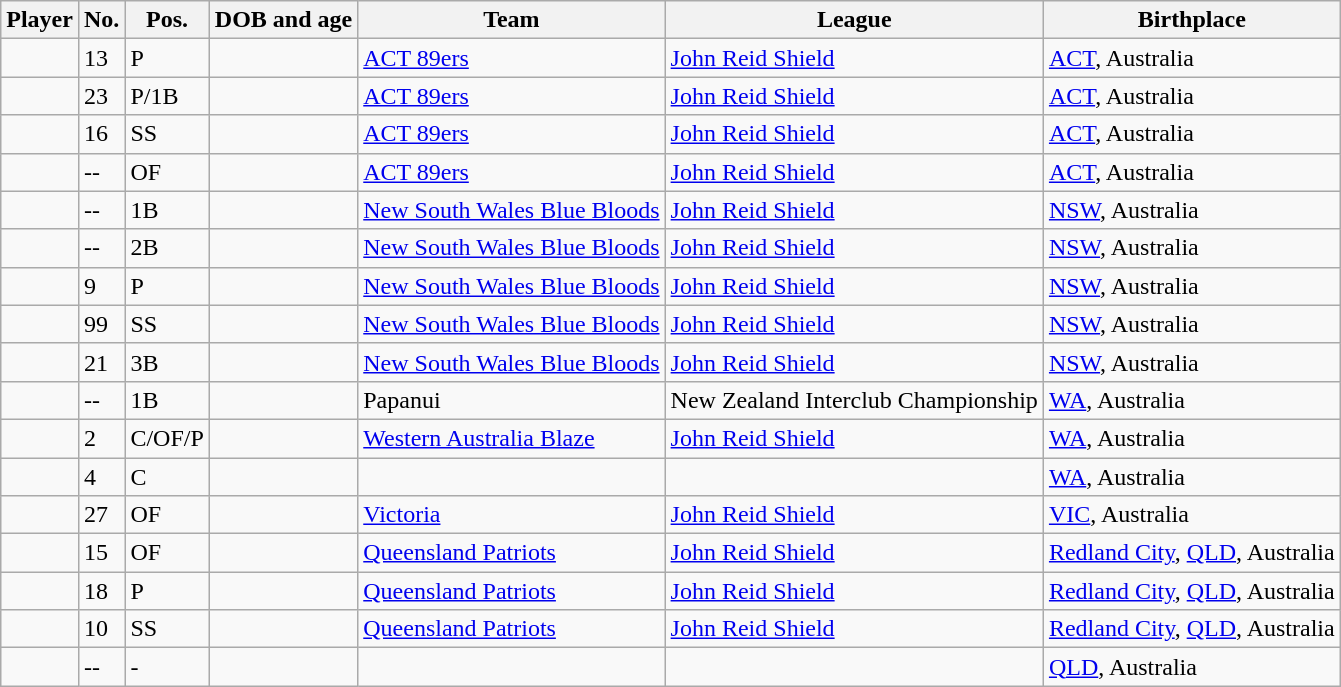<table class="wikitable sortable">
<tr>
<th>Player</th>
<th>No.</th>
<th>Pos.</th>
<th>DOB and age</th>
<th>Team</th>
<th>League</th>
<th>Birthplace</th>
</tr>
<tr>
<td></td>
<td>13</td>
<td>P</td>
<td></td>
<td><a href='#'>ACT 89ers</a></td>
<td><a href='#'>John Reid Shield</a></td>
<td><a href='#'>ACT</a>, Australia</td>
</tr>
<tr>
<td></td>
<td>23</td>
<td>P/1B</td>
<td></td>
<td><a href='#'>ACT 89ers</a></td>
<td><a href='#'>John Reid Shield</a></td>
<td><a href='#'>ACT</a>, Australia</td>
</tr>
<tr>
<td></td>
<td>16</td>
<td>SS</td>
<td></td>
<td><a href='#'>ACT 89ers</a></td>
<td><a href='#'>John Reid Shield</a></td>
<td><a href='#'>ACT</a>, Australia</td>
</tr>
<tr>
<td></td>
<td>--</td>
<td>OF</td>
<td></td>
<td><a href='#'>ACT 89ers</a></td>
<td><a href='#'>John Reid Shield</a></td>
<td><a href='#'>ACT</a>, Australia</td>
</tr>
<tr>
<td></td>
<td>--</td>
<td>1B</td>
<td></td>
<td><a href='#'>New South Wales Blue Bloods</a></td>
<td><a href='#'>John Reid Shield</a></td>
<td><a href='#'>NSW</a>, Australia</td>
</tr>
<tr>
<td></td>
<td>--</td>
<td>2B</td>
<td></td>
<td><a href='#'>New South Wales Blue Bloods</a></td>
<td><a href='#'>John Reid Shield</a></td>
<td><a href='#'>NSW</a>, Australia</td>
</tr>
<tr>
<td></td>
<td>9</td>
<td>P</td>
<td></td>
<td><a href='#'>New South Wales Blue Bloods</a></td>
<td><a href='#'>John Reid Shield</a></td>
<td><a href='#'>NSW</a>, Australia</td>
</tr>
<tr>
<td></td>
<td>99</td>
<td>SS</td>
<td></td>
<td><a href='#'>New South Wales Blue Bloods</a></td>
<td><a href='#'>John Reid Shield</a></td>
<td><a href='#'>NSW</a>, Australia</td>
</tr>
<tr>
<td></td>
<td>21</td>
<td>3B</td>
<td></td>
<td><a href='#'>New South Wales Blue Bloods</a></td>
<td><a href='#'>John Reid Shield</a></td>
<td><a href='#'>NSW</a>, Australia</td>
</tr>
<tr>
<td></td>
<td>--</td>
<td>1B</td>
<td></td>
<td>Papanui</td>
<td>New Zealand Interclub Championship</td>
<td><a href='#'>WA</a>, Australia</td>
</tr>
<tr>
<td></td>
<td>2</td>
<td>C/OF/P</td>
<td></td>
<td><a href='#'>Western Australia Blaze</a></td>
<td><a href='#'>John Reid Shield</a></td>
<td><a href='#'>WA</a>, Australia</td>
</tr>
<tr>
<td></td>
<td>4</td>
<td>C</td>
<td></td>
<td></td>
<td></td>
<td><a href='#'>WA</a>, Australia</td>
</tr>
<tr>
<td></td>
<td>27</td>
<td>OF</td>
<td></td>
<td><a href='#'>Victoria</a></td>
<td><a href='#'>John Reid Shield</a></td>
<td><a href='#'>VIC</a>, Australia</td>
</tr>
<tr>
<td></td>
<td>15</td>
<td>OF</td>
<td></td>
<td><a href='#'>Queensland Patriots</a></td>
<td><a href='#'>John Reid Shield</a></td>
<td><a href='#'>Redland City</a>, <a href='#'>QLD</a>, Australia</td>
</tr>
<tr>
<td></td>
<td>18</td>
<td>P</td>
<td></td>
<td><a href='#'>Queensland Patriots</a></td>
<td><a href='#'>John Reid Shield</a></td>
<td><a href='#'>Redland City</a>, <a href='#'>QLD</a>, Australia</td>
</tr>
<tr>
<td></td>
<td>10</td>
<td>SS</td>
<td></td>
<td><a href='#'>Queensland Patriots</a></td>
<td><a href='#'>John Reid Shield</a></td>
<td><a href='#'>Redland City</a>, <a href='#'>QLD</a>, Australia</td>
</tr>
<tr>
<td></td>
<td>--</td>
<td>-</td>
<td></td>
<td></td>
<td></td>
<td><a href='#'>QLD</a>, Australia</td>
</tr>
</table>
